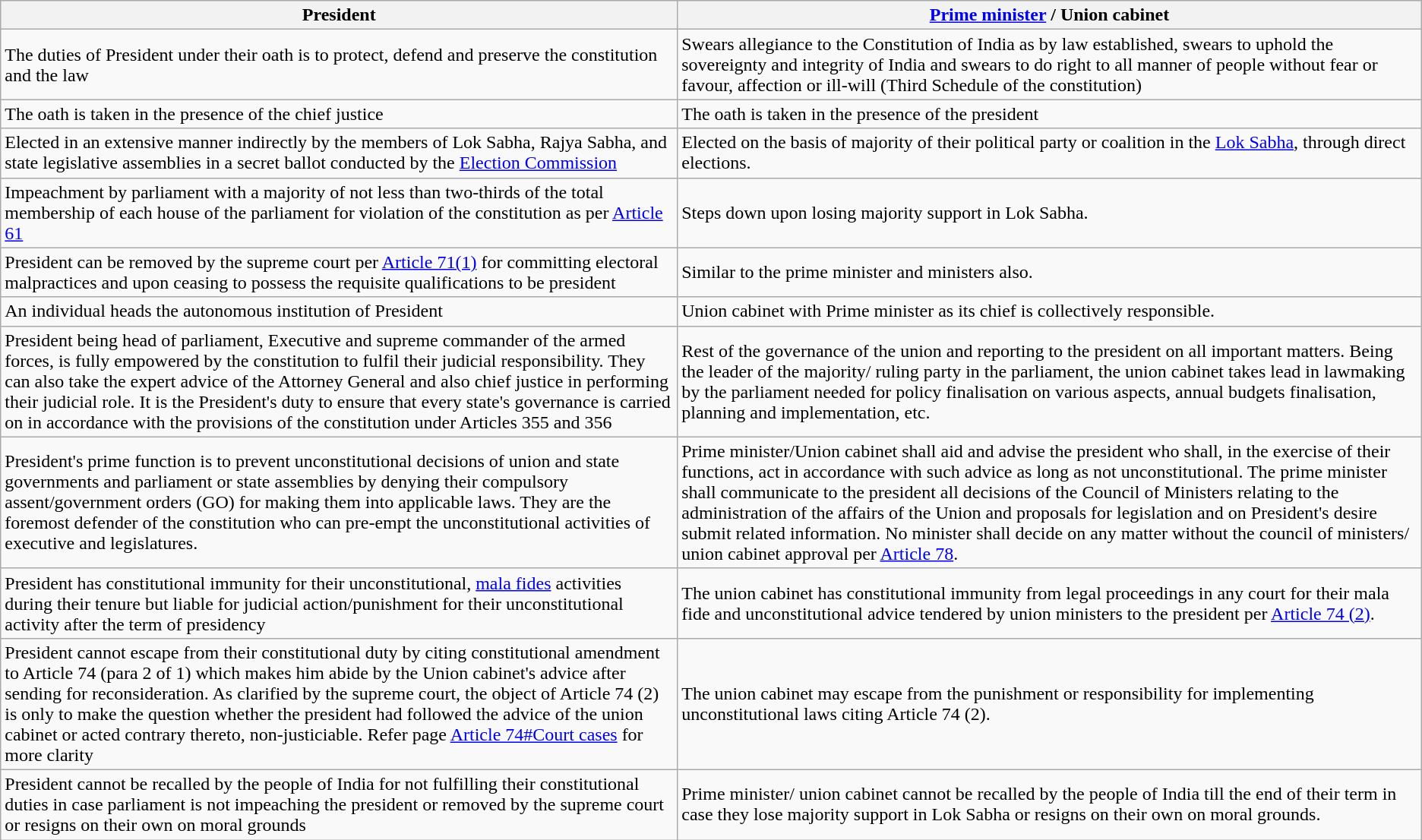<table class="wikitable">
<tr>
<th>President</th>
<th><a href='#'>Prime minister</a> / Union cabinet</th>
</tr>
<tr>
<td>The duties of President under their oath is to protect, defend and preserve the constitution and the law</td>
<td>Swears allegiance to the Constitution of India as by law established, swears to uphold the sovereignty and integrity of India and swears to do right to all manner of people without fear or favour, affection or ill-will (Third Schedule of the constitution)</td>
</tr>
<tr>
<td>The oath is taken in the presence of the chief justice</td>
<td>The oath is taken in the presence of the president</td>
</tr>
<tr>
<td>Elected in an extensive manner indirectly by the members of Lok Sabha, Rajya Sabha, and state legislative assemblies in a secret ballot conducted by the <a href='#'>Election Commission</a></td>
<td>Elected on the basis of majority of their political party or coalition in the <a href='#'>Lok Sabha</a>, through direct elections.</td>
</tr>
<tr>
<td>Impeachment by parliament with a majority of not less than two-thirds of the total membership of each house of the parliament for violation of the constitution as per <a href='#'>Article 61</a></td>
<td>Steps down upon losing majority support in Lok Sabha.</td>
</tr>
<tr>
<td>President can be removed by the supreme court per <a href='#'>Article 71(1)</a> for committing electoral malpractices and upon ceasing to possess the requisite qualifications to be president</td>
<td>Similar to the prime minister and ministers also.</td>
</tr>
<tr>
<td>An individual heads the autonomous institution of President</td>
<td>Union cabinet with Prime minister as its chief is collectively responsible.</td>
</tr>
<tr>
<td>President being head of parliament, Executive and supreme commander of the armed forces, is fully empowered by the constitution to fulfil their judicial responsibility. They can also take the expert advice of the Attorney General and also chief justice in performing their judicial role. It is the President's duty to ensure that every state's governance is carried on in accordance with the provisions of the constitution under Articles 355 and 356</td>
<td>Rest of the governance of the union and reporting to the president on all important matters. Being the leader of the majority/ ruling party in the parliament, the union cabinet takes lead in lawmaking by the parliament needed for policy finalisation on various aspects, annual budgets finalisation, planning and implementation, etc.</td>
</tr>
<tr>
<td>President's prime function is to prevent unconstitutional decisions of union and state governments and parliament or state assemblies by denying their compulsory assent/government orders (GO) for making them into applicable laws. They are the foremost defender of the constitution who can pre-empt the unconstitutional activities of executive and legislatures.</td>
<td>Prime minister/Union cabinet shall aid and advise the president who shall, in the exercise of their functions, act in accordance with such advice as long as not unconstitutional. The prime minister shall communicate to the president all decisions of the Council of Ministers relating to the administration of the affairs of the Union and proposals for legislation and on President's desire submit related information. No minister shall decide on any matter without the council of ministers/ union cabinet approval per <a href='#'>Article 78</a>.</td>
</tr>
<tr>
<td>President has constitutional immunity for their unconstitutional, <a href='#'>mala fides</a> activities during their tenure but liable for judicial action/punishment for their unconstitutional activity after the term of presidency</td>
<td>The union cabinet has constitutional immunity from legal proceedings in any court for their mala fide and unconstitutional advice tendered by union ministers to the president per <a href='#'>Article 74 (2)</a>.</td>
</tr>
<tr>
<td>President cannot escape from their constitutional duty by citing constitutional amendment to Article 74 (para 2 of 1) which makes him abide by the Union cabinet's advice after sending for reconsideration. As clarified by the supreme court, the object of Article 74 (2) is only to make the question whether the president had followed the advice of the union cabinet or acted contrary thereto, non-justiciable. Refer page <a href='#'>Article 74#Court cases</a> for more clarity</td>
<td>The union cabinet may escape from the punishment or responsibility for implementing unconstitutional laws citing Article 74 (2).</td>
</tr>
<tr>
<td>President cannot be recalled by the people of India for not fulfilling their constitutional duties in case parliament is not impeaching the president or removed by the supreme court or resigns on their own on moral grounds</td>
<td>Prime minister/ union cabinet cannot be recalled by the people of India till the end of their term in case they lose majority support in Lok Sabha or resigns on their own on moral grounds.</td>
</tr>
</table>
